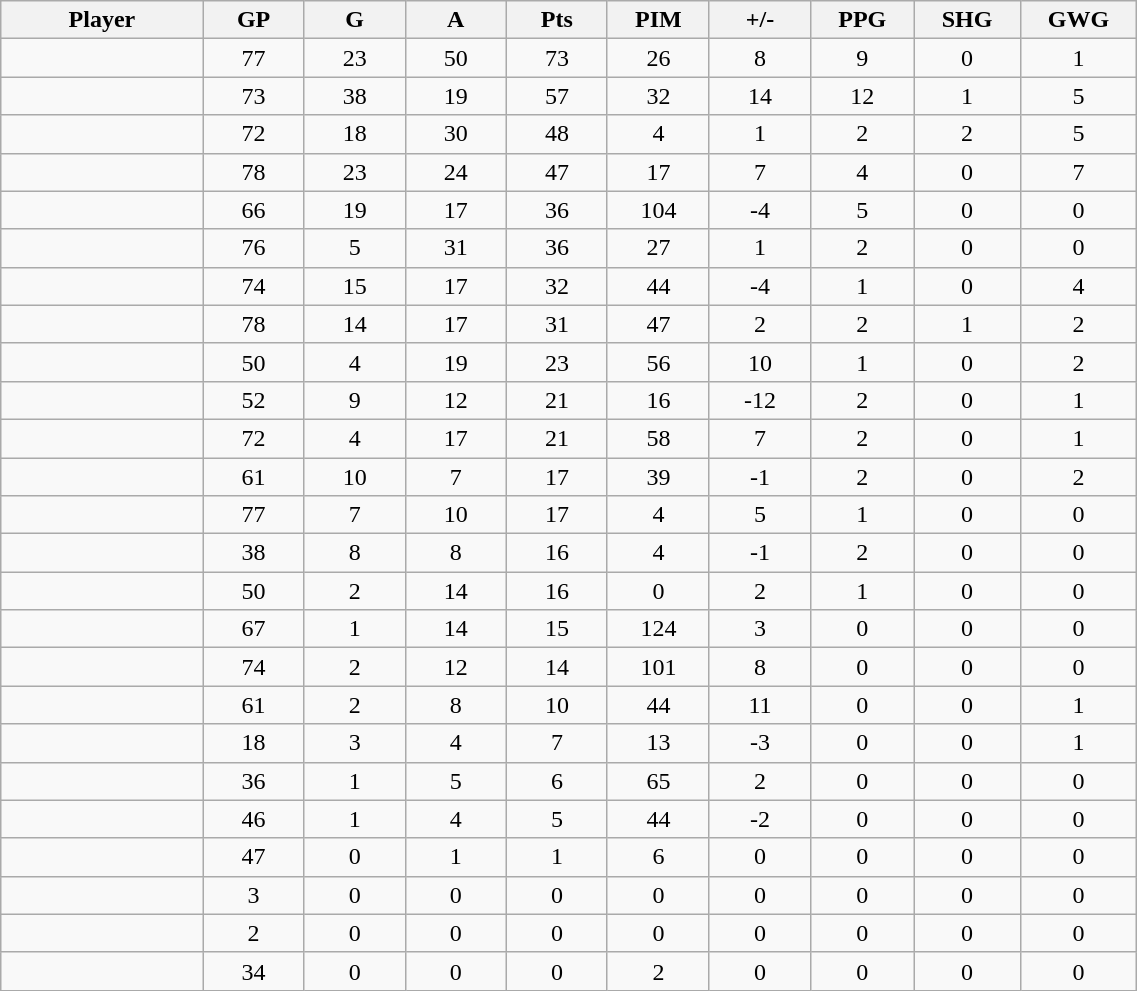<table class="wikitable sortable" width="60%">
<tr ALIGN="center">
<th bgcolor="#DDDDFF" width="10%">Player</th>
<th bgcolor="#DDDDFF" width="5%" title="Games played">GP</th>
<th bgcolor="#DDDDFF" width="5%" title="Goals">G</th>
<th bgcolor="#DDDDFF" width="5%" title="Assists">A</th>
<th bgcolor="#DDDDFF" width="5%" title="Points">Pts</th>
<th bgcolor="#DDDDFF" width="5%" title="Penalties in Minutes">PIM</th>
<th bgcolor="#DDDDFF" width="5%" title="Plus/Minus">+/-</th>
<th bgcolor="#DDDDFF" width="5%" title="Power Play Goals">PPG</th>
<th bgcolor="#DDDDFF" width="5%" title="Short-handed Goals">SHG</th>
<th bgcolor="#DDDDFF" width="5%" title="Game-winning Goals">GWG</th>
</tr>
<tr align="center">
<td align="right"></td>
<td>77</td>
<td>23</td>
<td>50</td>
<td>73</td>
<td>26</td>
<td>8</td>
<td>9</td>
<td>0</td>
<td>1</td>
</tr>
<tr align="center">
<td align="right"></td>
<td>73</td>
<td>38</td>
<td>19</td>
<td>57</td>
<td>32</td>
<td>14</td>
<td>12</td>
<td>1</td>
<td>5</td>
</tr>
<tr align="center">
<td align="right"></td>
<td>72</td>
<td>18</td>
<td>30</td>
<td>48</td>
<td>4</td>
<td>1</td>
<td>2</td>
<td>2</td>
<td>5</td>
</tr>
<tr align="center">
<td align="right"></td>
<td>78</td>
<td>23</td>
<td>24</td>
<td>47</td>
<td>17</td>
<td>7</td>
<td>4</td>
<td>0</td>
<td>7</td>
</tr>
<tr align="center">
<td align="right"></td>
<td>66</td>
<td>19</td>
<td>17</td>
<td>36</td>
<td>104</td>
<td>-4</td>
<td>5</td>
<td>0</td>
<td>0</td>
</tr>
<tr align="center">
<td align="right"></td>
<td>76</td>
<td>5</td>
<td>31</td>
<td>36</td>
<td>27</td>
<td>1</td>
<td>2</td>
<td>0</td>
<td>0</td>
</tr>
<tr align="center">
<td align="right"></td>
<td>74</td>
<td>15</td>
<td>17</td>
<td>32</td>
<td>44</td>
<td>-4</td>
<td>1</td>
<td>0</td>
<td>4</td>
</tr>
<tr align="center">
<td align="right"></td>
<td>78</td>
<td>14</td>
<td>17</td>
<td>31</td>
<td>47</td>
<td>2</td>
<td>2</td>
<td>1</td>
<td>2</td>
</tr>
<tr align="center">
<td align="right"></td>
<td>50</td>
<td>4</td>
<td>19</td>
<td>23</td>
<td>56</td>
<td>10</td>
<td>1</td>
<td>0</td>
<td>2</td>
</tr>
<tr align="center">
<td align="right"></td>
<td>52</td>
<td>9</td>
<td>12</td>
<td>21</td>
<td>16</td>
<td>-12</td>
<td>2</td>
<td>0</td>
<td>1</td>
</tr>
<tr align="center">
<td align="right"></td>
<td>72</td>
<td>4</td>
<td>17</td>
<td>21</td>
<td>58</td>
<td>7</td>
<td>2</td>
<td>0</td>
<td>1</td>
</tr>
<tr align="center">
<td align="right"></td>
<td>61</td>
<td>10</td>
<td>7</td>
<td>17</td>
<td>39</td>
<td>-1</td>
<td>2</td>
<td>0</td>
<td>2</td>
</tr>
<tr align="center">
<td align="right"></td>
<td>77</td>
<td>7</td>
<td>10</td>
<td>17</td>
<td>4</td>
<td>5</td>
<td>1</td>
<td>0</td>
<td>0</td>
</tr>
<tr align="center">
<td align="right"></td>
<td>38</td>
<td>8</td>
<td>8</td>
<td>16</td>
<td>4</td>
<td>-1</td>
<td>2</td>
<td>0</td>
<td>0</td>
</tr>
<tr align="center">
<td align="right"></td>
<td>50</td>
<td>2</td>
<td>14</td>
<td>16</td>
<td>0</td>
<td>2</td>
<td>1</td>
<td>0</td>
<td>0</td>
</tr>
<tr align="center">
<td align="right"></td>
<td>67</td>
<td>1</td>
<td>14</td>
<td>15</td>
<td>124</td>
<td>3</td>
<td>0</td>
<td>0</td>
<td>0</td>
</tr>
<tr align="center">
<td align="right"></td>
<td>74</td>
<td>2</td>
<td>12</td>
<td>14</td>
<td>101</td>
<td>8</td>
<td>0</td>
<td>0</td>
<td>0</td>
</tr>
<tr align="center">
<td align="right"></td>
<td>61</td>
<td>2</td>
<td>8</td>
<td>10</td>
<td>44</td>
<td>11</td>
<td>0</td>
<td>0</td>
<td>1</td>
</tr>
<tr align="center">
<td align="right"></td>
<td>18</td>
<td>3</td>
<td>4</td>
<td>7</td>
<td>13</td>
<td>-3</td>
<td>0</td>
<td>0</td>
<td>1</td>
</tr>
<tr align="center">
<td align="right"></td>
<td>36</td>
<td>1</td>
<td>5</td>
<td>6</td>
<td>65</td>
<td>2</td>
<td>0</td>
<td>0</td>
<td>0</td>
</tr>
<tr align="center">
<td align="right"></td>
<td>46</td>
<td>1</td>
<td>4</td>
<td>5</td>
<td>44</td>
<td>-2</td>
<td>0</td>
<td>0</td>
<td>0</td>
</tr>
<tr align="center">
<td align="right"></td>
<td>47</td>
<td>0</td>
<td>1</td>
<td>1</td>
<td>6</td>
<td>0</td>
<td>0</td>
<td>0</td>
<td>0</td>
</tr>
<tr align="center">
<td align="right"></td>
<td>3</td>
<td>0</td>
<td>0</td>
<td>0</td>
<td>0</td>
<td>0</td>
<td>0</td>
<td>0</td>
<td>0</td>
</tr>
<tr align="center">
<td align="right"></td>
<td>2</td>
<td>0</td>
<td>0</td>
<td>0</td>
<td>0</td>
<td>0</td>
<td>0</td>
<td>0</td>
<td>0</td>
</tr>
<tr align="center">
<td align="right"></td>
<td>34</td>
<td>0</td>
<td>0</td>
<td>0</td>
<td>2</td>
<td>0</td>
<td>0</td>
<td>0</td>
<td>0</td>
</tr>
</table>
